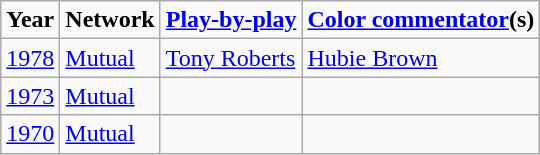<table class="wikitable">
<tr>
<td><strong>Year</strong></td>
<td><strong>Network</strong></td>
<td><strong><a href='#'>Play-by-play</a></strong></td>
<td><strong><a href='#'>Color commentator</a>(s)</strong></td>
</tr>
<tr>
<td><a href='#'>1978</a></td>
<td><a href='#'>Mutual</a></td>
<td><a href='#'>Tony Roberts</a></td>
<td><a href='#'>Hubie Brown</a></td>
</tr>
<tr>
<td><a href='#'>1973</a></td>
<td><a href='#'>Mutual</a></td>
<td></td>
<td></td>
</tr>
<tr>
<td><a href='#'>1970</a></td>
<td><a href='#'>Mutual</a></td>
<td></td>
<td></td>
</tr>
</table>
